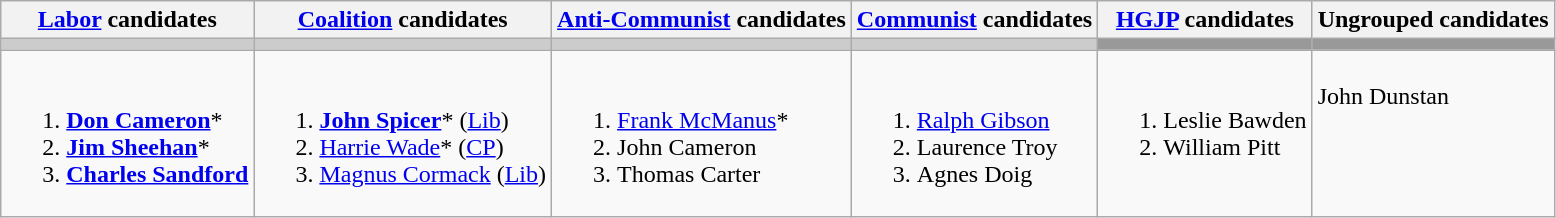<table class="wikitable">
<tr>
<th><a href='#'>Labor</a> candidates</th>
<th><a href='#'>Coalition</a> candidates</th>
<th><a href='#'>Anti-Communist</a> candidates</th>
<th><a href='#'>Communist</a> candidates</th>
<th><a href='#'>HGJP</a> candidates</th>
<th>Ungrouped candidates</th>
</tr>
<tr bgcolor="#cccccc">
<td></td>
<td></td>
<td></td>
<td></td>
<td bgcolor="#999999"></td>
<td bgcolor="#999999"></td>
</tr>
<tr>
<td><br><ol><li><strong><a href='#'>Don Cameron</a></strong>*</li><li><strong><a href='#'>Jim Sheehan</a></strong>*</li><li><strong><a href='#'>Charles Sandford</a></strong></li></ol></td>
<td><br><ol><li><strong><a href='#'>John Spicer</a></strong>* (<a href='#'>Lib</a>)</li><li><a href='#'>Harrie Wade</a>* (<a href='#'>CP</a>)</li><li><a href='#'>Magnus Cormack</a> (<a href='#'>Lib</a>)</li></ol></td>
<td><br><ol><li><a href='#'>Frank McManus</a>*</li><li>John Cameron</li><li>Thomas Carter</li></ol></td>
<td valign=top><br><ol><li><a href='#'>Ralph Gibson</a></li><li>Laurence Troy</li><li>Agnes Doig</li></ol></td>
<td valign=top><br><ol><li>Leslie Bawden</li><li>William Pitt</li></ol></td>
<td valign=top><br>John Dunstan</td>
</tr>
</table>
